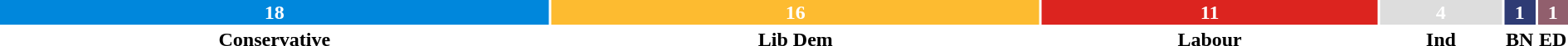<table style="width:100%; text-align:center;">
<tr style="color:white;">
<td style="background:#0087DC; width:35.29%;"><strong>18</strong></td>
<td style="background:#FDBB30; width:31.37%;"><strong>16</strong></td>
<td style="background:#DC241F; width:21.57%;"><strong>11</strong></td>
<td style="background:#DDDDDD; width:7.84%;"><strong>4</strong></td>
<td style="background:#2E3B74; width:1.96;"><strong>1</strong></td>
<td style="background:#915F6D; width:1.96%;"><strong>1</strong></td>
</tr>
<tr>
<td><span><strong>Conservative</strong></span></td>
<td><span><strong>Lib Dem</strong></span></td>
<td><span><strong>Labour</strong></span></td>
<td><span><strong>Ind</strong></span></td>
<td><span><strong>BN</strong></span></td>
<td><span><strong>ED</strong></span></td>
</tr>
</table>
